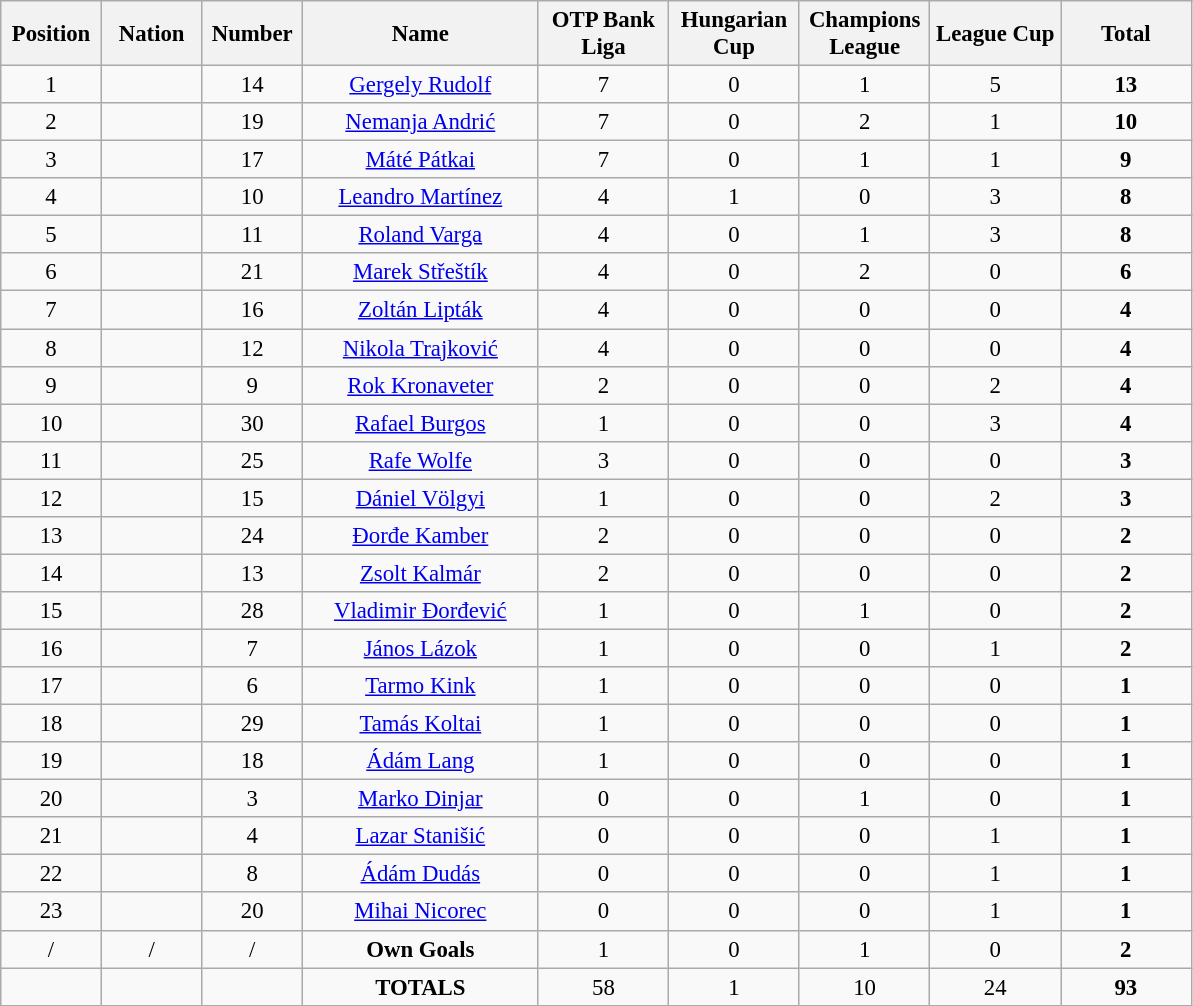<table class="wikitable" style="font-size: 95%; text-align: center;">
<tr>
<th width=60>Position</th>
<th width=60>Nation</th>
<th width=60>Number</th>
<th width=150>Name</th>
<th width=80>OTP Bank Liga</th>
<th width=80>Hungarian Cup</th>
<th width=80>Champions League</th>
<th width=80>League Cup</th>
<th width=80>Total</th>
</tr>
<tr>
<td>1</td>
<td></td>
<td>14</td>
<td><a href='#'>Gergely Rudolf</a></td>
<td>7</td>
<td>0</td>
<td>1</td>
<td>5</td>
<td><strong>13</strong></td>
</tr>
<tr>
<td>2</td>
<td></td>
<td>19</td>
<td><a href='#'>Nemanja Andrić</a></td>
<td>7</td>
<td>0</td>
<td>2</td>
<td>1</td>
<td><strong>10</strong></td>
</tr>
<tr>
<td>3</td>
<td></td>
<td>17</td>
<td><a href='#'>Máté Pátkai</a></td>
<td>7</td>
<td>0</td>
<td>1</td>
<td>1</td>
<td><strong>9</strong></td>
</tr>
<tr>
<td>4</td>
<td></td>
<td>10</td>
<td><a href='#'>Leandro Martínez</a></td>
<td>4</td>
<td>1</td>
<td>0</td>
<td>3</td>
<td><strong>8</strong></td>
</tr>
<tr>
<td>5</td>
<td></td>
<td>11</td>
<td><a href='#'>Roland Varga</a></td>
<td>4</td>
<td>0</td>
<td>1</td>
<td>3</td>
<td><strong>8</strong></td>
</tr>
<tr>
<td>6</td>
<td></td>
<td>21</td>
<td><a href='#'>Marek Střeštík</a></td>
<td>4</td>
<td>0</td>
<td>2</td>
<td>0</td>
<td><strong>6</strong></td>
</tr>
<tr>
<td>7</td>
<td></td>
<td>16</td>
<td><a href='#'>Zoltán Lipták</a></td>
<td>4</td>
<td>0</td>
<td>0</td>
<td>0</td>
<td><strong>4</strong></td>
</tr>
<tr>
<td>8</td>
<td></td>
<td>12</td>
<td><a href='#'>Nikola Trajković</a></td>
<td>4</td>
<td>0</td>
<td>0</td>
<td>0</td>
<td><strong>4</strong></td>
</tr>
<tr>
<td>9</td>
<td></td>
<td>9</td>
<td><a href='#'>Rok Kronaveter</a></td>
<td>2</td>
<td>0</td>
<td>0</td>
<td>2</td>
<td><strong>4</strong></td>
</tr>
<tr>
<td>10</td>
<td></td>
<td>30</td>
<td><a href='#'>Rafael Burgos</a></td>
<td>1</td>
<td>0</td>
<td>0</td>
<td>3</td>
<td><strong>4</strong></td>
</tr>
<tr>
<td>11</td>
<td></td>
<td>25</td>
<td><a href='#'>Rafe Wolfe</a></td>
<td>3</td>
<td>0</td>
<td>0</td>
<td>0</td>
<td><strong>3</strong></td>
</tr>
<tr>
<td>12</td>
<td></td>
<td>15</td>
<td><a href='#'>Dániel Völgyi</a></td>
<td>1</td>
<td>0</td>
<td>0</td>
<td>2</td>
<td><strong>3</strong></td>
</tr>
<tr>
<td>13</td>
<td></td>
<td>24</td>
<td><a href='#'>Đorđe Kamber</a></td>
<td>2</td>
<td>0</td>
<td>0</td>
<td>0</td>
<td><strong>2</strong></td>
</tr>
<tr>
<td>14</td>
<td></td>
<td>13</td>
<td><a href='#'>Zsolt Kalmár</a></td>
<td>2</td>
<td>0</td>
<td>0</td>
<td>0</td>
<td><strong>2</strong></td>
</tr>
<tr>
<td>15</td>
<td></td>
<td>28</td>
<td><a href='#'>Vladimir Đorđević</a></td>
<td>1</td>
<td>0</td>
<td>1</td>
<td>0</td>
<td><strong>2</strong></td>
</tr>
<tr>
<td>16</td>
<td></td>
<td>7</td>
<td><a href='#'>János Lázok</a></td>
<td>1</td>
<td>0</td>
<td>0</td>
<td>1</td>
<td><strong>2</strong></td>
</tr>
<tr>
<td>17</td>
<td></td>
<td>6</td>
<td><a href='#'>Tarmo Kink</a></td>
<td>1</td>
<td>0</td>
<td>0</td>
<td>0</td>
<td><strong>1</strong></td>
</tr>
<tr>
<td>18</td>
<td></td>
<td>29</td>
<td><a href='#'>Tamás Koltai</a></td>
<td>1</td>
<td>0</td>
<td>0</td>
<td>0</td>
<td><strong>1</strong></td>
</tr>
<tr>
<td>19</td>
<td></td>
<td>18</td>
<td><a href='#'>Ádám Lang</a></td>
<td>1</td>
<td>0</td>
<td>0</td>
<td>0</td>
<td><strong>1</strong></td>
</tr>
<tr>
<td>20</td>
<td></td>
<td>3</td>
<td><a href='#'>Marko Dinjar</a></td>
<td>0</td>
<td>0</td>
<td>1</td>
<td>0</td>
<td><strong>1</strong></td>
</tr>
<tr>
<td>21</td>
<td></td>
<td>4</td>
<td><a href='#'>Lazar Stanišić</a></td>
<td>0</td>
<td>0</td>
<td>0</td>
<td>1</td>
<td><strong>1</strong></td>
</tr>
<tr>
<td>22</td>
<td></td>
<td>8</td>
<td><a href='#'>Ádám Dudás</a></td>
<td>0</td>
<td>0</td>
<td>0</td>
<td>1</td>
<td><strong>1</strong></td>
</tr>
<tr>
<td>23</td>
<td></td>
<td>20</td>
<td><a href='#'>Mihai Nicorec</a></td>
<td>0</td>
<td>0</td>
<td>0</td>
<td>1</td>
<td><strong>1</strong></td>
</tr>
<tr>
<td>/</td>
<td>/</td>
<td>/</td>
<td><strong>Own Goals</strong></td>
<td>1</td>
<td>0</td>
<td>1</td>
<td>0</td>
<td><strong>2</strong></td>
</tr>
<tr>
<td></td>
<td></td>
<td></td>
<td><strong>TOTALS</strong></td>
<td>58</td>
<td>1</td>
<td>10</td>
<td>24</td>
<td><strong>93</strong></td>
</tr>
</table>
